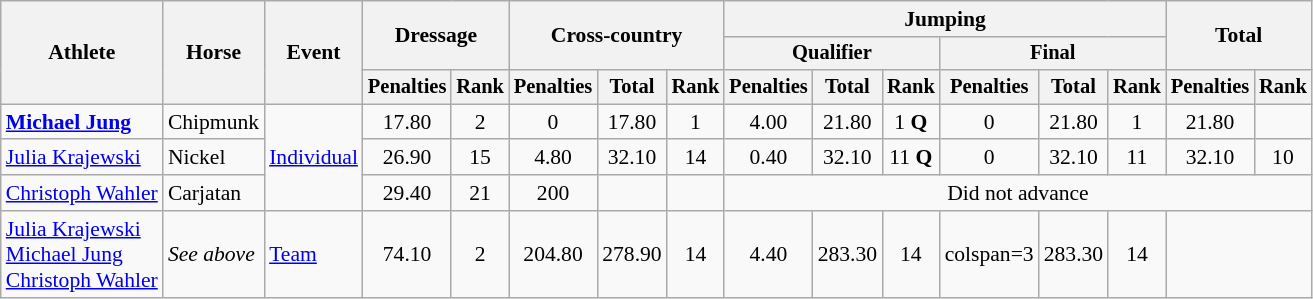<table class=wikitable style=font-size:90%;text-align:center>
<tr>
<th rowspan="3">Athlete</th>
<th rowspan="3">Horse</th>
<th rowspan="3">Event</th>
<th colspan="2" rowspan="2">Dressage</th>
<th colspan="3" rowspan="2">Cross-country</th>
<th colspan="6">Jumping</th>
<th colspan="2" rowspan="2">Total</th>
</tr>
<tr style="font-size:95%">
<th colspan="3">Qualifier</th>
<th colspan="3">Final</th>
</tr>
<tr style="font-size:95%">
<th>Penalties</th>
<th>Rank</th>
<th>Penalties</th>
<th>Total</th>
<th>Rank</th>
<th>Penalties</th>
<th>Total</th>
<th>Rank</th>
<th>Penalties</th>
<th>Total</th>
<th>Rank</th>
<th>Penalties</th>
<th>Rank</th>
</tr>
<tr>
<td align=left><strong><a href='#'>Michael Jung</a></strong></td>
<td align=left>Chipmunk</td>
<td rowspan=3 align=left><a href='#'>Individual</a></td>
<td>17.80</td>
<td>2</td>
<td>0</td>
<td>17.80</td>
<td>1</td>
<td>4.00</td>
<td>21.80</td>
<td>1 <strong>Q</strong></td>
<td>0</td>
<td>21.80</td>
<td>1</td>
<td>21.80</td>
<td></td>
</tr>
<tr>
<td align=left><a href='#'>Julia Krajewski</a></td>
<td align=left>Nickel</td>
<td>26.90</td>
<td>15</td>
<td>4.80</td>
<td>32.10</td>
<td>14</td>
<td>0.40</td>
<td>32.10</td>
<td>11 <strong>Q</strong></td>
<td>0</td>
<td>32.10</td>
<td>11</td>
<td>32.10</td>
<td>10</td>
</tr>
<tr>
<td align=left><a href='#'>Christoph Wahler</a></td>
<td align=left>Carjatan</td>
<td>29.40</td>
<td>21</td>
<td>200</td>
<td></td>
<td></td>
<td colspan=8>Did not advance</td>
</tr>
<tr>
<td align=left><a href='#'>Julia Krajewski</a><br><a href='#'>Michael Jung</a><br><a href='#'>Christoph Wahler</a></td>
<td align=left><em>See above</em></td>
<td align=left><a href='#'>Team</a></td>
<td>74.10</td>
<td>2</td>
<td>204.80</td>
<td>278.90</td>
<td>14</td>
<td>4.40</td>
<td>283.30</td>
<td>14</td>
<td>colspan=3 </td>
<td>283.30</td>
<td>14</td>
</tr>
</table>
